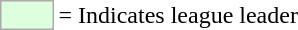<table>
<tr>
<td style="background:#DDFFDD; border:1px solid #aaa; width:2em;"></td>
<td>= Indicates league leader</td>
</tr>
</table>
